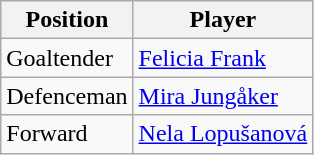<table class="wikitable">
<tr>
<th>Position</th>
<th>Player</th>
</tr>
<tr>
<td>Goaltender</td>
<td> <a href='#'>Felicia Frank</a></td>
</tr>
<tr>
<td>Defenceman</td>
<td> <a href='#'>Mira Jungåker</a></td>
</tr>
<tr>
<td>Forward</td>
<td> <a href='#'>Nela Lopušanová</a></td>
</tr>
</table>
